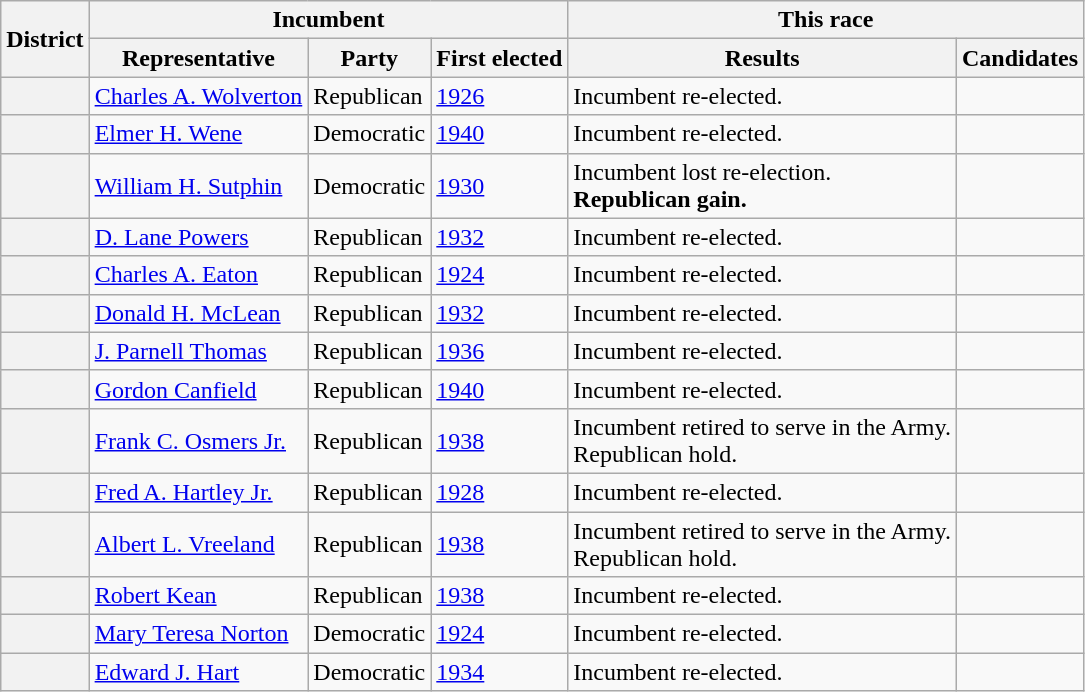<table class=wikitable>
<tr>
<th rowspan=2>District</th>
<th colspan=3>Incumbent</th>
<th colspan=2>This race</th>
</tr>
<tr>
<th>Representative</th>
<th>Party</th>
<th>First elected</th>
<th>Results</th>
<th>Candidates</th>
</tr>
<tr>
<th></th>
<td><a href='#'>Charles A. Wolverton</a></td>
<td>Republican</td>
<td><a href='#'>1926</a></td>
<td>Incumbent re-elected.</td>
<td nowrap></td>
</tr>
<tr>
<th></th>
<td><a href='#'>Elmer H. Wene</a></td>
<td>Democratic</td>
<td><a href='#'>1940</a></td>
<td>Incumbent re-elected.</td>
<td nowrap></td>
</tr>
<tr>
<th></th>
<td><a href='#'>William H. Sutphin</a></td>
<td>Democratic</td>
<td><a href='#'>1930</a></td>
<td>Incumbent lost re-election.<br><strong>Republican gain.</strong></td>
<td nowrap></td>
</tr>
<tr>
<th></th>
<td><a href='#'>D. Lane Powers</a></td>
<td>Republican</td>
<td><a href='#'>1932</a></td>
<td>Incumbent re-elected.</td>
<td nowrap></td>
</tr>
<tr>
<th></th>
<td><a href='#'>Charles A. Eaton</a></td>
<td>Republican</td>
<td><a href='#'>1924</a></td>
<td>Incumbent re-elected.</td>
<td nowrap></td>
</tr>
<tr>
<th></th>
<td><a href='#'>Donald H. McLean</a></td>
<td>Republican</td>
<td><a href='#'>1932</a></td>
<td>Incumbent re-elected.</td>
<td nowrap></td>
</tr>
<tr>
<th></th>
<td><a href='#'>J. Parnell Thomas</a></td>
<td>Republican</td>
<td><a href='#'>1936</a></td>
<td>Incumbent re-elected.</td>
<td nowrap></td>
</tr>
<tr>
<th></th>
<td><a href='#'>Gordon Canfield</a></td>
<td>Republican</td>
<td><a href='#'>1940</a></td>
<td>Incumbent re-elected.</td>
<td nowrap></td>
</tr>
<tr>
<th></th>
<td><a href='#'>Frank C. Osmers Jr.</a></td>
<td>Republican</td>
<td><a href='#'>1938</a></td>
<td>Incumbent retired to serve in the Army.<br>Republican hold.</td>
<td nowrap></td>
</tr>
<tr>
<th></th>
<td><a href='#'>Fred A. Hartley Jr.</a></td>
<td>Republican</td>
<td><a href='#'>1928</a></td>
<td>Incumbent re-elected.</td>
<td nowrap></td>
</tr>
<tr>
<th></th>
<td><a href='#'>Albert L. Vreeland</a></td>
<td>Republican</td>
<td><a href='#'>1938</a></td>
<td>Incumbent retired to serve in the Army.<br>Republican hold.</td>
<td nowrap></td>
</tr>
<tr>
<th></th>
<td><a href='#'>Robert Kean</a></td>
<td>Republican</td>
<td><a href='#'>1938</a></td>
<td>Incumbent re-elected.</td>
<td nowrap></td>
</tr>
<tr>
<th></th>
<td><a href='#'>Mary Teresa Norton</a></td>
<td>Democratic</td>
<td><a href='#'>1924</a></td>
<td>Incumbent re-elected.</td>
<td nowrap></td>
</tr>
<tr>
<th></th>
<td><a href='#'>Edward J. Hart</a></td>
<td>Democratic</td>
<td><a href='#'>1934</a></td>
<td>Incumbent re-elected.</td>
<td nowrap></td>
</tr>
</table>
